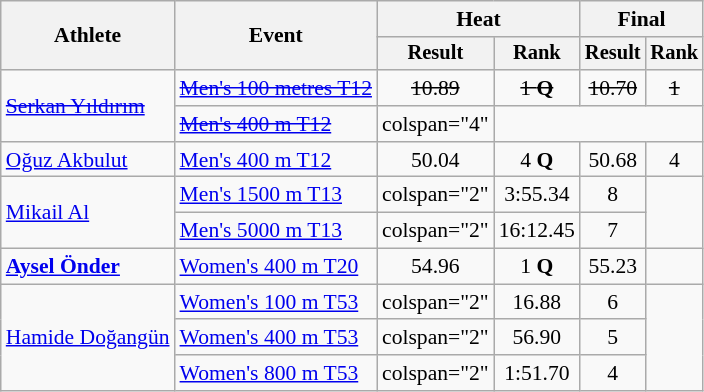<table class="wikitable" style="font-size:90%">
<tr>
<th rowspan="2">Athlete</th>
<th rowspan="2">Event</th>
<th colspan="2">Heat</th>
<th colspan="2">Final</th>
</tr>
<tr style="font-size:95%">
<th>Result</th>
<th>Rank</th>
<th>Result</th>
<th>Rank</th>
</tr>
<tr align=center>
<td align=left rowspan=2><a href='#'><s>Serkan Yıldırım</s></a></td>
<td align=left><a href='#'><s>Men's 100 metres T12</s></a></td>
<td><s> 10.89 </s> </td>
<td><s> 1 <strong>Q</strong> </s></td>
<td><s> 10.70 </s> </td>
<td><s> 1 </s></td>
</tr>
<tr align=center>
<td align=left><a href='#'><s>Men's 400 m T12</s></a></td>
<td>colspan="4"  </td>
</tr>
<tr align=center>
<td align=left><a href='#'>Oğuz Akbulut</a></td>
<td align=left><a href='#'>Men's 400 m T12</a></td>
<td>50.04</td>
<td>4 <strong>Q</strong></td>
<td>50.68</td>
<td>4</td>
</tr>
<tr align=center>
<td align=left rowspan=2><a href='#'>Mikail Al</a></td>
<td align=left><a href='#'>Men's 1500 m T13</a></td>
<td>colspan="2" </td>
<td>3:55.34</td>
<td>8</td>
</tr>
<tr align=center>
<td align=left><a href='#'>Men's 5000 m T13</a></td>
<td>colspan="2" </td>
<td>16:12.45</td>
<td>7</td>
</tr>
<tr align=center>
<td align=left><strong><a href='#'>Aysel Önder</a></strong></td>
<td align=left><a href='#'>Women's 400 m T20</a></td>
<td>54.96 <strong></strong></td>
<td>1 <strong>Q</strong></td>
<td>55.23</td>
<td></td>
</tr>
<tr align=center>
<td align=left rowspan=3><a href='#'>Hamide Doğangün</a></td>
<td align=left><a href='#'>Women's 100 m T53</a></td>
<td>colspan="2" </td>
<td>16.88</td>
<td>6</td>
</tr>
<tr align=center>
<td align=left><a href='#'>Women's 400 m T53</a></td>
<td>colspan="2" </td>
<td>56.90</td>
<td>5</td>
</tr>
<tr align=center>
<td align=left><a href='#'>Women's 800 m T53</a></td>
<td>colspan="2" </td>
<td>1:51.70</td>
<td>4</td>
</tr>
</table>
